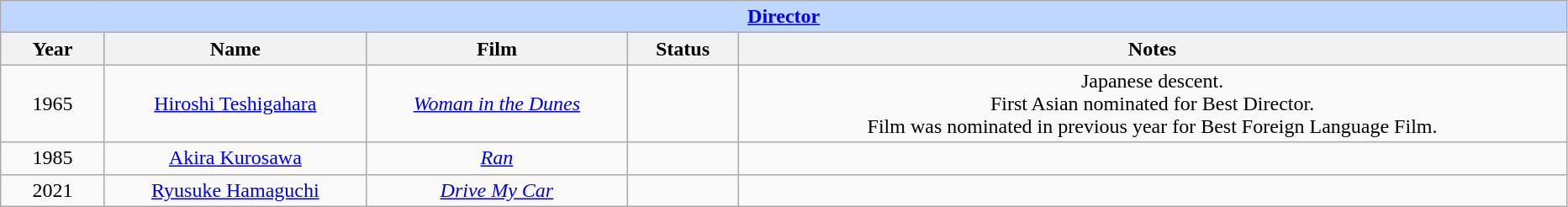<table class="wikitable" style="text-align: center">
<tr style="background:#bfd7ff;">
<td colspan="6" style="text-align:center;"><strong><a href='#'>Director</a></strong></td>
</tr>
<tr style="background:#ebf5ff;">
<th style="width:075px;">Year</th>
<th style="width:200px;">Name</th>
<th style="width:200px;">Film</th>
<th style="width:080px;">Status</th>
<th style="width:650px;">Notes</th>
</tr>
<tr>
<td>1965</td>
<td><a href='#'>Hiroshi Teshigahara</a></td>
<td><em><a href='#'>Woman in the Dunes</a></em></td>
<td></td>
<td>Japanese descent.<br>First Asian nominated for Best Director.<br>Film was nominated in previous year for Best Foreign Language Film.</td>
</tr>
<tr>
<td>1985</td>
<td><a href='#'>Akira Kurosawa</a></td>
<td><em><a href='#'>Ran</a></em></td>
<td></td>
<td></td>
</tr>
<tr>
<td>2021</td>
<td><a href='#'>Ryusuke Hamaguchi</a></td>
<td><em><a href='#'>Drive My Car</a></em></td>
<td></td>
<td></td>
</tr>
</table>
